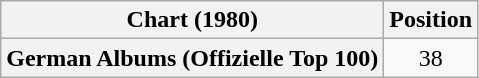<table class="wikitable plainrowheaders" style="text-align:center">
<tr>
<th scope="col">Chart (1980)</th>
<th scope="col">Position</th>
</tr>
<tr>
<th scope="row">German Albums (Offizielle Top 100)</th>
<td>38</td>
</tr>
</table>
